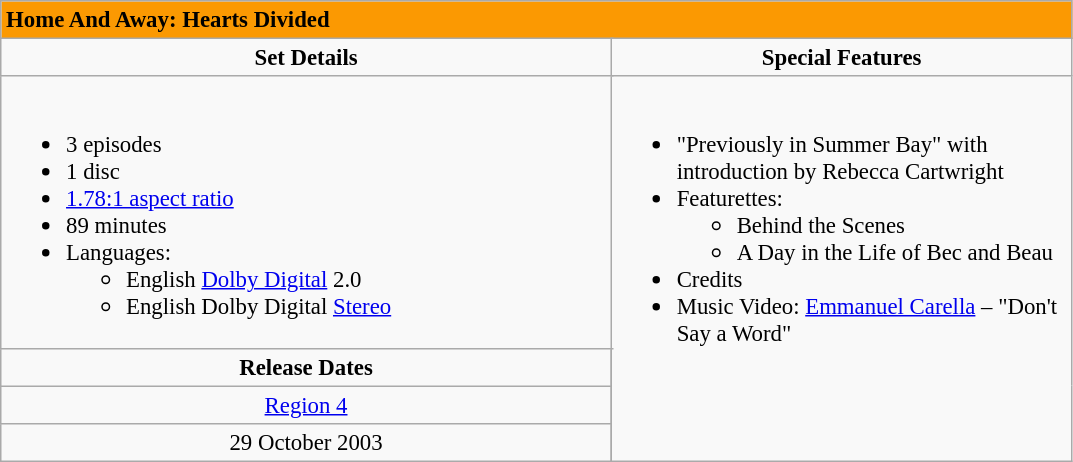<table class="wikitable" style="font-size: 95%;">
<tr>
<td colspan="5" style="background-color: #FB9902;"><strong>Home And Away: Hearts Divided</strong></td>
</tr>
<tr valign="top">
<td align="center" width="400" colspan="3"><strong>Set Details</strong></td>
<td width="300" align="center"><strong>Special Features</strong></td>
</tr>
<tr valign="top">
<td colspan="3" align="left" width="400"><br><ul><li>3 episodes</li><li>1 disc</li><li><a href='#'>1.78:1 aspect ratio</a></li><li>89 minutes</li><li>Languages:<ul><li>English <a href='#'>Dolby Digital</a> 2.0</li><li>English Dolby Digital <a href='#'>Stereo</a></li></ul></li></ul></td>
<td rowspan="4" align="left" width="300"><br><ul><li>"Previously in Summer Bay" with introduction by Rebecca Cartwright</li><li>Featurettes:<ul><li>Behind the Scenes</li><li>A Day in the Life of Bec and Beau</li></ul></li><li>Credits</li><li>Music Video: <a href='#'>Emmanuel Carella</a> – "Don't Say a Word"</li></ul></td>
</tr>
<tr>
<td align="center"><strong>Release Dates</strong></td>
</tr>
<tr>
<td align="center"><a href='#'>Region 4</a></td>
</tr>
<tr>
<td align="center">29 October 2003</td>
</tr>
</table>
